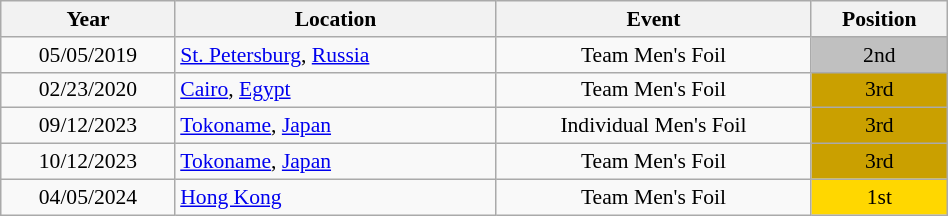<table class="wikitable" width="50%" style="font-size:90%; text-align:center;">
<tr>
<th>Year</th>
<th>Location</th>
<th>Event</th>
<th>Position</th>
</tr>
<tr>
<td>05/05/2019</td>
<td rowspan="1" align="left"> <a href='#'>St. Petersburg</a>, <a href='#'>Russia</a></td>
<td>Team Men's Foil</td>
<td bgcolor="silver">2nd</td>
</tr>
<tr>
<td>02/23/2020</td>
<td rowspan="1" align="left"> <a href='#'>Cairo</a>, <a href='#'>Egypt</a></td>
<td>Team Men's Foil</td>
<td bgcolor="caramel">3rd</td>
</tr>
<tr>
<td>09/12/2023</td>
<td rowspan="1" align="left"> <a href='#'>Tokoname</a>, <a href='#'>Japan</a></td>
<td>Individual Men's Foil</td>
<td bgcolor="caramel">3rd</td>
</tr>
<tr>
<td>10/12/2023</td>
<td rowspan="1" align="left"> <a href='#'>Tokoname</a>, <a href='#'>Japan</a></td>
<td>Team Men's Foil</td>
<td bgcolor="caramel">3rd</td>
</tr>
<tr>
<td>04/05/2024</td>
<td rowspan="1" align="left"> <a href='#'>Hong Kong</a></td>
<td>Team Men's Foil</td>
<td bgcolor="gold">1st</td>
</tr>
</table>
